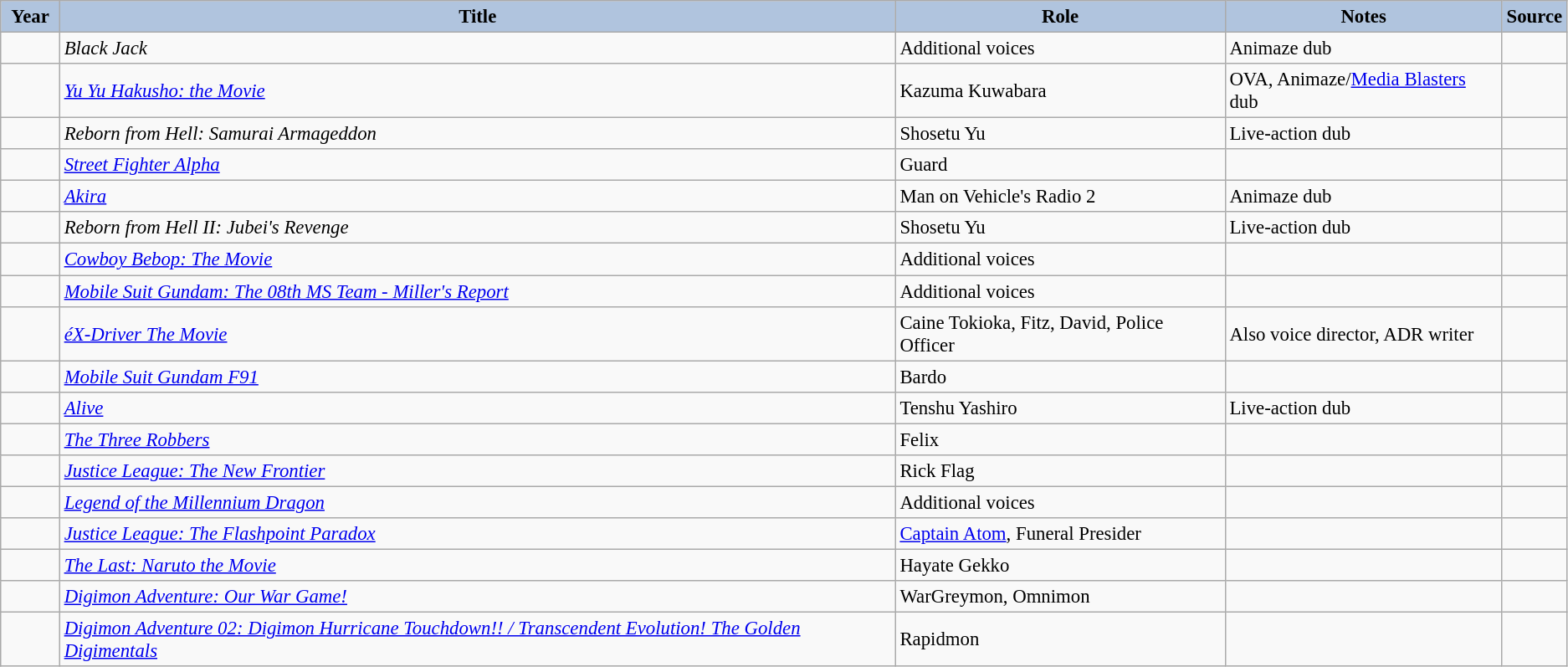<table class="wikitable sortable plainrowheaders" style="width=90%;  font-size: 95%;">
<tr>
<th style="background:#b0c4de; width:40px;">Year</th>
<th style="background:#b0c4de;">Title</th>
<th style="background:#b0c4de;">Role</th>
<th style="background:#b0c4de;" class="unsortable">Notes</th>
<th style="background:#b0c4de;" class="unsortable">Source</th>
</tr>
<tr>
<td></td>
<td><em>Black Jack</em></td>
<td>Additional voices</td>
<td>Animaze dub</td>
<td></td>
</tr>
<tr>
<td></td>
<td><em><a href='#'>Yu Yu Hakusho: the Movie</a></em></td>
<td>Kazuma Kuwabara</td>
<td>OVA, Animaze/<a href='#'>Media Blasters</a> dub</td>
<td></td>
</tr>
<tr>
<td></td>
<td><em>Reborn from Hell: Samurai Armageddon</em></td>
<td>Shosetu Yu</td>
<td>Live-action dub</td>
<td></td>
</tr>
<tr>
<td></td>
<td><em><a href='#'>Street Fighter Alpha</a></em></td>
<td>Guard</td>
<td> </td>
<td></td>
</tr>
<tr>
<td></td>
<td><em><a href='#'>Akira</a></em></td>
<td>Man on Vehicle's Radio 2</td>
<td>Animaze dub</td>
<td></td>
</tr>
<tr>
<td></td>
<td><em>Reborn from Hell II: Jubei's Revenge</em></td>
<td>Shosetu Yu</td>
<td>Live-action dub</td>
<td></td>
</tr>
<tr>
<td></td>
<td><em><a href='#'>Cowboy Bebop: The Movie</a></em></td>
<td>Additional voices</td>
<td> </td>
<td></td>
</tr>
<tr>
<td></td>
<td><em><a href='#'>Mobile Suit Gundam: The 08th MS Team - Miller's Report</a></em></td>
<td>Additional voices</td>
<td> </td>
<td></td>
</tr>
<tr>
<td></td>
<td><em><a href='#'>éX-Driver The Movie</a></em></td>
<td>Caine Tokioka, Fitz, David, Police Officer</td>
<td>Also voice director, ADR writer</td>
<td></td>
</tr>
<tr>
<td></td>
<td><em><a href='#'>Mobile Suit Gundam F91</a></em></td>
<td>Bardo</td>
<td> </td>
<td></td>
</tr>
<tr>
<td></td>
<td><em><a href='#'>Alive</a></em></td>
<td>Tenshu Yashiro</td>
<td>Live-action dub</td>
<td></td>
</tr>
<tr>
<td></td>
<td><em><a href='#'>The Three Robbers</a></em></td>
<td>Felix</td>
<td></td>
<td> </td>
</tr>
<tr>
<td></td>
<td><em><a href='#'>Justice League: The New Frontier</a></em></td>
<td>Rick Flag</td>
<td> </td>
<td> </td>
</tr>
<tr>
<td></td>
<td><em><a href='#'>Legend of the Millennium Dragon</a></em></td>
<td>Additional voices</td>
<td> </td>
<td></td>
</tr>
<tr>
<td></td>
<td><em><a href='#'>Justice League: The Flashpoint Paradox</a></em></td>
<td><a href='#'>Captain Atom</a>, Funeral Presider</td>
<td> </td>
<td> </td>
</tr>
<tr>
<td></td>
<td><em><a href='#'>The Last: Naruto the Movie</a></em></td>
<td>Hayate Gekko</td>
<td> </td>
<td></td>
</tr>
<tr>
<td></td>
<td><em><a href='#'>Digimon Adventure: Our War Game!</a></em></td>
<td>WarGreymon, Omnimon</td>
<td></td>
<td></td>
</tr>
<tr>
<td></td>
<td><em><a href='#'>Digimon Adventure 02: Digimon Hurricane Touchdown!! / Transcendent Evolution! The Golden Digimentals</a></em></td>
<td>Rapidmon</td>
<td> </td>
<td></td>
</tr>
</table>
